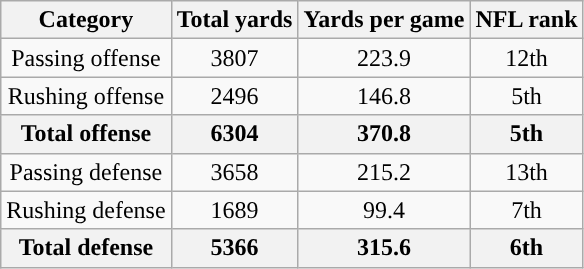<table class="wikitable" style="text-align:center">
<tr>
<th>Category</th>
<th>Total yards</th>
<th>Yards per game</th>
<th>NFL rank<br></th>
</tr>
<tr>
<td>Passing offense</td>
<td>3807</td>
<td>223.9</td>
<td>12th</td>
</tr>
<tr>
<td>Rushing offense</td>
<td>2496</td>
<td>146.8</td>
<td>5th</td>
</tr>
<tr>
<th>Total offense</th>
<th>6304</th>
<th>370.8</th>
<th>5th</th>
</tr>
<tr>
<td>Passing defense</td>
<td>3658</td>
<td>215.2</td>
<td>13th</td>
</tr>
<tr>
<td>Rushing defense</td>
<td>1689</td>
<td>99.4</td>
<td>7th</td>
</tr>
<tr>
<th>Total defense</th>
<th>5366</th>
<th>315.6</th>
<th>6th</th>
</tr>
</table>
